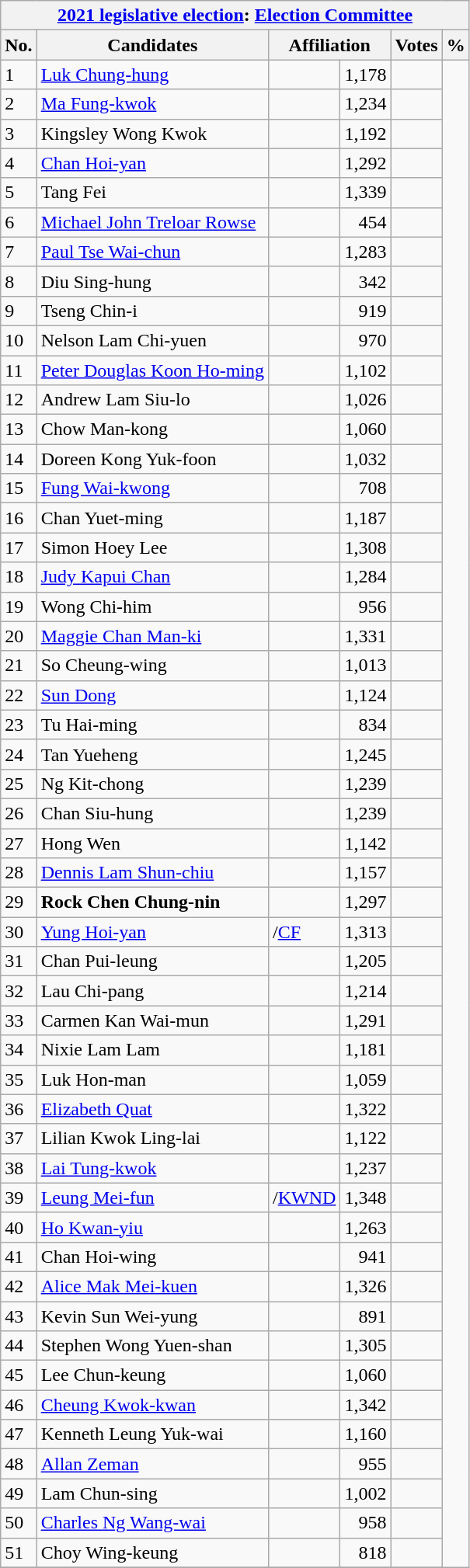<table class="wikitable sortable">
<tr>
<td colspan="6" style="background-color:#f2f2f2;margin-bottom:-1px;border:1px solid #aaa;padding:.2em .4em;margin-left:auto;margin-right:auto;text-align:center"><strong><a href='#'>2021 legislative election</a>: <a href='#'>Election Committee</a></strong></td>
</tr>
<tr>
<th>No.</th>
<th colspan=1>Candidates</th>
<th colspan=2>Affiliation</th>
<th>Votes</th>
<th>%</th>
</tr>
<tr>
<td>1</td>
<td><a href='#'>Luk Chung-hung</a></td>
<td></td>
<td align=right>1,178</td>
<td align=right></td>
</tr>
<tr>
<td>2</td>
<td><a href='#'>Ma Fung-kwok</a></td>
<td></td>
<td align=right>1,234</td>
<td align=right></td>
</tr>
<tr>
<td>3</td>
<td>Kingsley Wong Kwok</td>
<td></td>
<td align=right>1,192</td>
<td align=right></td>
</tr>
<tr>
<td>4</td>
<td><a href='#'>Chan Hoi-yan</a></td>
<td></td>
<td align=right>1,292</td>
<td align=right></td>
</tr>
<tr>
<td>5</td>
<td>Tang Fei</td>
<td></td>
<td align=right>1,339</td>
<td align=right></td>
</tr>
<tr>
<td>6</td>
<td><a href='#'>Michael John Treloar Rowse</a></td>
<td></td>
<td align=right>454</td>
<td align=right></td>
</tr>
<tr>
<td>7</td>
<td><a href='#'>Paul Tse Wai-chun</a></td>
<td></td>
<td align=right>1,283</td>
<td align=right></td>
</tr>
<tr>
<td>8</td>
<td>Diu Sing-hung</td>
<td></td>
<td align=right>342</td>
<td align=right></td>
</tr>
<tr>
<td>9</td>
<td>Tseng Chin-i</td>
<td></td>
<td align=right>919</td>
<td align=right></td>
</tr>
<tr>
<td>10</td>
<td>Nelson Lam Chi-yuen</td>
<td></td>
<td align=right>970</td>
<td align=right></td>
</tr>
<tr>
<td>11</td>
<td><a href='#'>Peter Douglas Koon Ho-ming</a></td>
<td></td>
<td align=right>1,102</td>
<td align=right></td>
</tr>
<tr>
<td>12</td>
<td>Andrew Lam Siu-lo</td>
<td></td>
<td align=right>1,026</td>
<td align=right></td>
</tr>
<tr>
<td>13</td>
<td>Chow Man-kong</td>
<td></td>
<td align=right>1,060</td>
<td align=right></td>
</tr>
<tr>
<td>14</td>
<td>Doreen Kong Yuk-foon</td>
<td></td>
<td align=right>1,032</td>
<td align=right></td>
</tr>
<tr>
<td>15</td>
<td><a href='#'>Fung Wai-kwong</a></td>
<td></td>
<td align="right">708</td>
<td align="right"></td>
</tr>
<tr>
<td>16</td>
<td>Chan Yuet-ming</td>
<td></td>
<td align=right>1,187</td>
<td align=right></td>
</tr>
<tr>
<td>17</td>
<td>Simon Hoey Lee</td>
<td></td>
<td align=right>1,308</td>
<td align=right></td>
</tr>
<tr>
<td>18</td>
<td><a href='#'>Judy Kapui Chan</a></td>
<td></td>
<td align="right">1,284</td>
<td align="right"></td>
</tr>
<tr>
<td>19</td>
<td>Wong Chi-him</td>
<td></td>
<td align="right">956</td>
<td align="right"></td>
</tr>
<tr>
<td>20</td>
<td><a href='#'>Maggie Chan Man-ki</a></td>
<td></td>
<td align="right">1,331</td>
<td align="right"></td>
</tr>
<tr>
<td>21</td>
<td>So Cheung-wing</td>
<td></td>
<td align="right">1,013</td>
<td align="right"></td>
</tr>
<tr>
<td>22</td>
<td><a href='#'>Sun Dong</a></td>
<td></td>
<td align="right">1,124</td>
<td align="right"></td>
</tr>
<tr>
<td>23</td>
<td>Tu Hai-ming</td>
<td></td>
<td align="right">834</td>
<td align="right"></td>
</tr>
<tr>
<td>24</td>
<td>Tan Yueheng</td>
<td></td>
<td align="right">1,245</td>
<td align="right"></td>
</tr>
<tr>
<td>25</td>
<td>Ng Kit-chong</td>
<td></td>
<td align="right">1,239</td>
<td align="right"></td>
</tr>
<tr>
<td>26</td>
<td>Chan Siu-hung</td>
<td></td>
<td align=right>1,239</td>
<td align=right></td>
</tr>
<tr>
<td>27</td>
<td>Hong Wen</td>
<td></td>
<td align="right">1,142</td>
<td align="right"></td>
</tr>
<tr>
<td>28</td>
<td><a href='#'>Dennis Lam Shun-chiu</a></td>
<td></td>
<td align=right>1,157</td>
<td align=right></td>
</tr>
<tr>
<td>29</td>
<td><strong>Rock Chen Chung-nin</strong></td>
<td></td>
<td align=right>1,297</td>
<td align=right></td>
</tr>
<tr>
<td>30</td>
<td><a href='#'>Yung Hoi-yan</a></td>
<td>/<a href='#'>CF</a></td>
<td align="right">1,313</td>
<td align="right"></td>
</tr>
<tr>
<td>31</td>
<td>Chan Pui-leung</td>
<td></td>
<td align="right">1,205</td>
<td align="right"></td>
</tr>
<tr>
<td>32</td>
<td>Lau Chi-pang</td>
<td></td>
<td align="right">1,214</td>
<td align="right"></td>
</tr>
<tr>
<td>33</td>
<td>Carmen Kan Wai-mun</td>
<td></td>
<td align="right">1,291</td>
<td align="right"></td>
</tr>
<tr>
<td>34</td>
<td>Nixie Lam Lam</td>
<td></td>
<td align="right">1,181</td>
<td align="right"></td>
</tr>
<tr>
<td>35</td>
<td>Luk Hon-man</td>
<td></td>
<td align="right">1,059</td>
<td align="right"></td>
</tr>
<tr>
<td>36</td>
<td><a href='#'>Elizabeth Quat</a></td>
<td></td>
<td align="right">1,322</td>
<td align="right"></td>
</tr>
<tr>
<td>37</td>
<td>Lilian Kwok Ling-lai</td>
<td></td>
<td align="right">1,122</td>
<td align="right"></td>
</tr>
<tr>
<td>38</td>
<td><a href='#'>Lai Tung-kwok</a></td>
<td></td>
<td align="right">1,237</td>
<td align="right"></td>
</tr>
<tr>
<td>39</td>
<td><a href='#'>Leung Mei-fun</a></td>
<td>/<a href='#'>KWND</a></td>
<td align="right">1,348</td>
<td align="right"></td>
</tr>
<tr>
<td>40</td>
<td><a href='#'>Ho Kwan-yiu</a></td>
<td></td>
<td align="right">1,263</td>
<td align="right"></td>
</tr>
<tr>
<td>41</td>
<td>Chan Hoi-wing</td>
<td></td>
<td align="right">941</td>
<td align="right"></td>
</tr>
<tr>
<td>42</td>
<td><a href='#'>Alice Mak Mei-kuen</a></td>
<td></td>
<td align="right">1,326</td>
<td align="right"></td>
</tr>
<tr>
<td>43</td>
<td>Kevin Sun Wei-yung</td>
<td></td>
<td align="right">891</td>
<td align="right"></td>
</tr>
<tr>
<td>44</td>
<td>Stephen Wong Yuen-shan</td>
<td></td>
<td align="right">1,305</td>
<td align="right"></td>
</tr>
<tr>
<td>45</td>
<td>Lee Chun-keung</td>
<td></td>
<td align="right">1,060</td>
<td align="right"></td>
</tr>
<tr>
<td>46</td>
<td><a href='#'>Cheung Kwok-kwan</a></td>
<td></td>
<td align="right">1,342</td>
<td align="right"></td>
</tr>
<tr>
<td>47</td>
<td>Kenneth Leung Yuk-wai</td>
<td></td>
<td align="right">1,160</td>
<td align="right"></td>
</tr>
<tr>
<td>48</td>
<td><a href='#'>Allan Zeman</a></td>
<td></td>
<td align="right">955</td>
<td align="right"></td>
</tr>
<tr>
<td>49</td>
<td>Lam Chun-sing</td>
<td></td>
<td align="right">1,002</td>
<td align="right"></td>
</tr>
<tr>
<td>50</td>
<td><a href='#'>Charles Ng Wang-wai</a></td>
<td></td>
<td align=right>958</td>
<td align=right></td>
</tr>
<tr>
<td>51</td>
<td>Choy Wing-keung</td>
<td></td>
<td align="right">818</td>
<td align="right"></td>
</tr>
<tr>
</tr>
</table>
